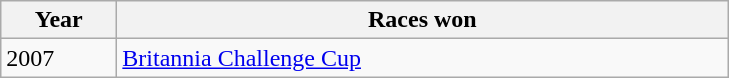<table class="wikitable">
<tr>
<th width=70>Year</th>
<th width=400>Races won</th>
</tr>
<tr>
<td>2007</td>
<td><a href='#'>Britannia Challenge Cup</a></td>
</tr>
</table>
